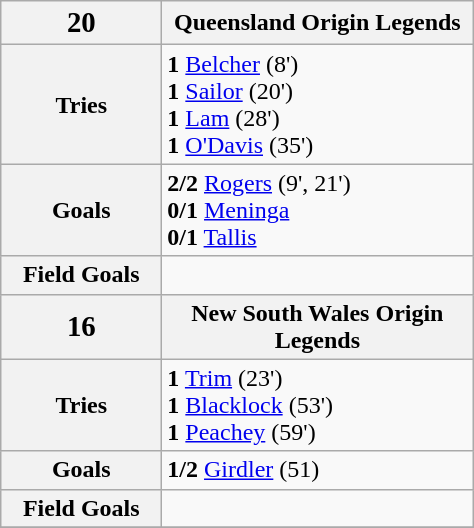<table align="center" class="wikitable" style="text-align:left;" cellpadding=3 cellspacing=2>
<tr>
<th width=100><big>20</big></th>
<th width=200> Queensland Origin Legends</th>
</tr>
<tr>
<th>Tries</th>
<td><strong>1</strong> <a href='#'>Belcher</a> (8')<br><strong>1</strong> <a href='#'>Sailor</a> (20')<br><strong>1</strong> <a href='#'>Lam</a> (28')<br><strong>1</strong> <a href='#'>O'Davis</a> (35')</td>
</tr>
<tr>
<th>Goals</th>
<td><strong>2/2</strong> <a href='#'>Rogers</a> (9', 21')<br><strong>0/1</strong> <a href='#'>Meninga</a><br><strong>0/1</strong> <a href='#'>Tallis</a></td>
</tr>
<tr>
<th>Field Goals</th>
<td></td>
</tr>
<tr>
<th><big>16</big></th>
<th> New South Wales Origin Legends</th>
</tr>
<tr>
<th>Tries</th>
<td><strong>1</strong> <a href='#'>Trim</a> (23')<br><strong>1</strong> <a href='#'>Blacklock</a> (53')<br><strong>1</strong> <a href='#'>Peachey</a> (59')</td>
</tr>
<tr>
<th>Goals</th>
<td><strong>1/2</strong> <a href='#'>Girdler</a> (51)</td>
</tr>
<tr>
<th>Field Goals</th>
<td></td>
</tr>
<tr>
</tr>
</table>
